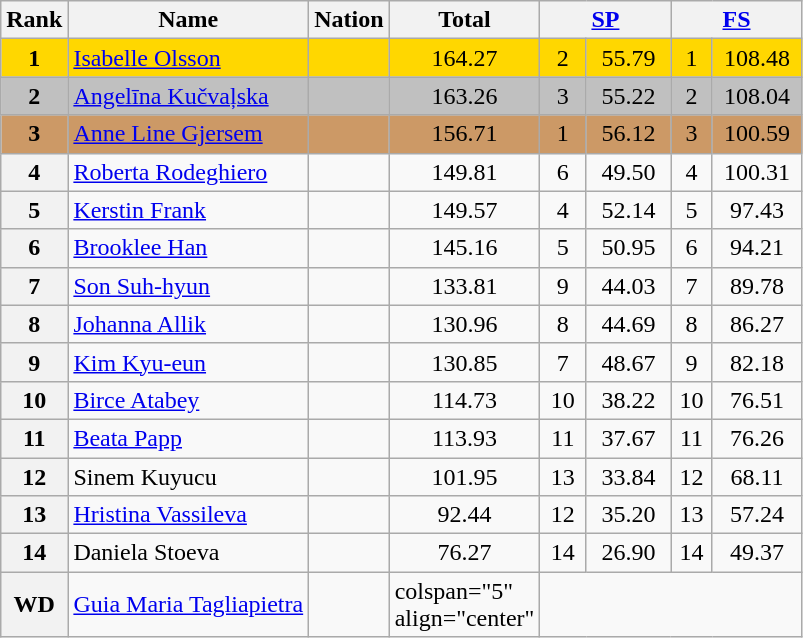<table class="wikitable sortable">
<tr>
<th>Rank</th>
<th>Name</th>
<th>Nation</th>
<th width="80px">Total</th>
<th colspan="2" width="80px"><a href='#'>SP</a></th>
<th colspan="2" width="80px"><a href='#'>FS</a></th>
</tr>
<tr bgcolor="gold">
<td align="center"><strong>1</strong></td>
<td><a href='#'>Isabelle Olsson</a></td>
<td></td>
<td align="center">164.27</td>
<td align="center">2</td>
<td align="center">55.79</td>
<td align="center">1</td>
<td align="center">108.48</td>
</tr>
<tr bgcolor="silver">
<td align="center"><strong>2</strong></td>
<td><a href='#'>Angelīna Kučvaļska</a></td>
<td></td>
<td align="center">163.26</td>
<td align="center">3</td>
<td align="center">55.22</td>
<td align="center">2</td>
<td align="center">108.04</td>
</tr>
<tr bgcolor="cc9966">
<td align="center"><strong>3</strong></td>
<td><a href='#'>Anne Line Gjersem</a></td>
<td></td>
<td align="center">156.71</td>
<td align="center">1</td>
<td align="center">56.12</td>
<td align="center">3</td>
<td align="center">100.59</td>
</tr>
<tr>
<th>4</th>
<td><a href='#'>Roberta Rodeghiero</a></td>
<td></td>
<td align="center">149.81</td>
<td align="center">6</td>
<td align="center">49.50</td>
<td align="center">4</td>
<td align="center">100.31</td>
</tr>
<tr>
<th>5</th>
<td><a href='#'>Kerstin Frank</a></td>
<td></td>
<td align="center">149.57</td>
<td align="center">4</td>
<td align="center">52.14</td>
<td align="center">5</td>
<td align="center">97.43</td>
</tr>
<tr>
<th>6</th>
<td><a href='#'>Brooklee Han</a></td>
<td></td>
<td align="center">145.16</td>
<td align="center">5</td>
<td align="center">50.95</td>
<td align="center">6</td>
<td align="center">94.21</td>
</tr>
<tr>
<th>7</th>
<td><a href='#'>Son Suh-hyun</a></td>
<td></td>
<td align="center">133.81</td>
<td align="center">9</td>
<td align="center">44.03</td>
<td align="center">7</td>
<td align="center">89.78</td>
</tr>
<tr>
<th>8</th>
<td><a href='#'>Johanna Allik</a></td>
<td></td>
<td align="center">130.96</td>
<td align="center">8</td>
<td align="center">44.69</td>
<td align="center">8</td>
<td align="center">86.27</td>
</tr>
<tr>
<th>9</th>
<td><a href='#'>Kim Kyu-eun</a></td>
<td></td>
<td align="center">130.85</td>
<td align="center">7</td>
<td align="center">48.67</td>
<td align="center">9</td>
<td align="center">82.18</td>
</tr>
<tr>
<th>10</th>
<td><a href='#'>Birce Atabey</a></td>
<td></td>
<td align="center">114.73</td>
<td align="center">10</td>
<td align="center">38.22</td>
<td align="center">10</td>
<td align="center">76.51</td>
</tr>
<tr>
<th>11</th>
<td><a href='#'>Beata Papp</a></td>
<td></td>
<td align="center">113.93</td>
<td align="center">11</td>
<td align="center">37.67</td>
<td align="center">11</td>
<td align="center">76.26</td>
</tr>
<tr>
<th>12</th>
<td>Sinem Kuyucu</td>
<td></td>
<td align="center">101.95</td>
<td align="center">13</td>
<td align="center">33.84</td>
<td align="center">12</td>
<td align="center">68.11</td>
</tr>
<tr>
<th>13</th>
<td><a href='#'>Hristina Vassileva</a></td>
<td></td>
<td align="center">92.44</td>
<td align="center">12</td>
<td align="center">35.20</td>
<td align="center">13</td>
<td align="center">57.24</td>
</tr>
<tr>
<th>14</th>
<td>Daniela Stoeva</td>
<td></td>
<td align="center">76.27</td>
<td align="center">14</td>
<td align="center">26.90</td>
<td align="center">14</td>
<td align="center">49.37</td>
</tr>
<tr>
<th>WD</th>
<td><a href='#'>Guia Maria Tagliapietra</a></td>
<td></td>
<td>colspan="5" align="center" </td>
</tr>
</table>
